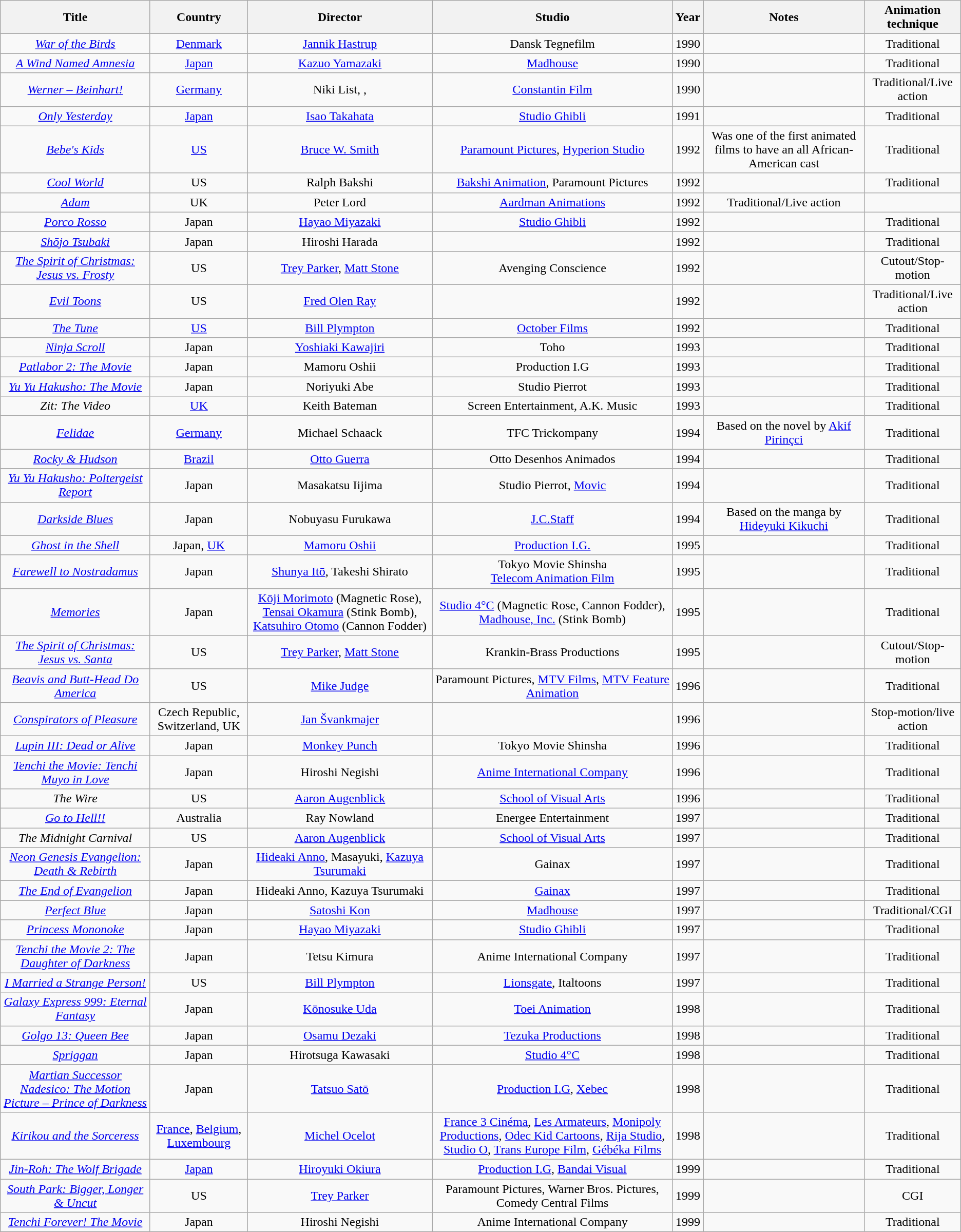<table style="text-align:center;" class="wikitable sortable">
<tr>
<th scope="col">Title</th>
<th scope="col">Country</th>
<th scope="col">Director</th>
<th scope="col">Studio</th>
<th scope="col">Year</th>
<th scope="col">Notes</th>
<th scope="col">Animation technique</th>
</tr>
<tr>
<td><em><a href='#'>War of the Birds</a></em></td>
<td><a href='#'>Denmark</a></td>
<td><a href='#'>Jannik Hastrup</a></td>
<td>Dansk Tegnefilm</td>
<td>1990</td>
<td></td>
<td>Traditional</td>
</tr>
<tr>
<td><em><a href='#'>A Wind Named Amnesia</a></em></td>
<td><a href='#'>Japan</a></td>
<td><a href='#'>Kazuo Yamazaki</a></td>
<td><a href='#'>Madhouse</a></td>
<td>1990</td>
<td></td>
<td>Traditional</td>
</tr>
<tr>
<td><em><a href='#'>Werner – Beinhart!</a></em></td>
<td><a href='#'>Germany</a></td>
<td>Niki List, , </td>
<td><a href='#'>Constantin Film</a></td>
<td>1990</td>
<td></td>
<td>Traditional/Live action</td>
</tr>
<tr>
<td><em><a href='#'>Only Yesterday</a></em></td>
<td><a href='#'>Japan</a></td>
<td><a href='#'>Isao Takahata</a></td>
<td><a href='#'>Studio Ghibli</a></td>
<td>1991</td>
<td></td>
<td>Traditional</td>
</tr>
<tr>
<td><em><a href='#'>Bebe's Kids</a></em></td>
<td><a href='#'>US</a></td>
<td><a href='#'>Bruce W. Smith</a></td>
<td><a href='#'>Paramount Pictures</a>, <a href='#'>Hyperion Studio</a></td>
<td>1992</td>
<td>Was one of the first animated films to have an all African-American cast</td>
<td>Traditional</td>
</tr>
<tr>
<td><em><a href='#'>Cool World</a></em></td>
<td>US</td>
<td>Ralph Bakshi</td>
<td><a href='#'>Bakshi Animation</a>, Paramount Pictures</td>
<td>1992</td>
<td></td>
<td>Traditional</td>
</tr>
<tr>
<td><em><a href='#'>Adam</a></em></td>
<td>UK</td>
<td>Peter Lord</td>
<td><a href='#'>Aardman Animations</a></td>
<td>1992</td>
<td>Traditional/Live action</td>
</tr>
<tr>
<td><em><a href='#'>Porco Rosso</a></em></td>
<td>Japan</td>
<td><a href='#'>Hayao Miyazaki</a></td>
<td><a href='#'>Studio Ghibli</a></td>
<td>1992</td>
<td></td>
<td>Traditional</td>
</tr>
<tr>
<td><em><a href='#'>Shōjo Tsubaki</a></em></td>
<td>Japan</td>
<td>Hiroshi Harada</td>
<td></td>
<td>1992</td>
<td></td>
<td>Traditional</td>
</tr>
<tr>
<td><em><a href='#'>The Spirit of Christmas: Jesus vs. Frosty</a></em></td>
<td>US</td>
<td><a href='#'>Trey Parker</a>, <a href='#'>Matt Stone</a></td>
<td>Avenging Conscience</td>
<td>1992</td>
<td></td>
<td>Cutout/Stop-motion</td>
</tr>
<tr>
<td><em><a href='#'>Evil Toons</a></em></td>
<td>US</td>
<td><a href='#'>Fred Olen Ray</a></td>
<td></td>
<td>1992</td>
<td></td>
<td>Traditional/Live action</td>
</tr>
<tr>
<td><em><a href='#'>The Tune</a></em></td>
<td><a href='#'>US</a></td>
<td><a href='#'>Bill Plympton</a></td>
<td><a href='#'>October Films</a></td>
<td>1992</td>
<td></td>
<td>Traditional</td>
</tr>
<tr>
<td><em><a href='#'>Ninja Scroll</a></em></td>
<td>Japan</td>
<td><a href='#'>Yoshiaki Kawajiri</a></td>
<td>Toho</td>
<td>1993</td>
<td></td>
<td>Traditional</td>
</tr>
<tr>
<td><em><a href='#'>Patlabor 2: The Movie</a></em></td>
<td>Japan</td>
<td>Mamoru Oshii</td>
<td>Production I.G</td>
<td>1993</td>
<td></td>
<td>Traditional</td>
</tr>
<tr>
<td><em><a href='#'>Yu Yu Hakusho: The Movie</a></em></td>
<td>Japan</td>
<td>Noriyuki Abe</td>
<td>Studio Pierrot</td>
<td>1993</td>
<td></td>
<td>Traditional</td>
</tr>
<tr>
<td><em>Zit: The Video</em></td>
<td><a href='#'>UK</a></td>
<td>Keith Bateman</td>
<td>Screen Entertainment, A.K. Music</td>
<td>1993</td>
<td></td>
<td>Traditional</td>
</tr>
<tr>
<td><em><a href='#'>Felidae</a></em></td>
<td><a href='#'>Germany</a></td>
<td>Michael Schaack</td>
<td>TFC Trickompany</td>
<td>1994</td>
<td>Based on the novel by <a href='#'>Akif Pirinçci</a></td>
<td>Traditional</td>
</tr>
<tr>
<td><em><a href='#'>Rocky & Hudson</a></em></td>
<td><a href='#'>Brazil</a></td>
<td><a href='#'>Otto Guerra</a></td>
<td>Otto Desenhos Animados</td>
<td>1994</td>
<td></td>
<td>Traditional</td>
</tr>
<tr>
<td><em><a href='#'>Yu Yu Hakusho: Poltergeist Report</a></em></td>
<td>Japan</td>
<td>Masakatsu Iijima</td>
<td>Studio Pierrot, <a href='#'>Movic</a></td>
<td>1994</td>
<td></td>
<td>Traditional</td>
</tr>
<tr>
<td><em><a href='#'>Darkside Blues</a></em></td>
<td>Japan</td>
<td>Nobuyasu Furukawa</td>
<td><a href='#'>J.C.Staff</a></td>
<td>1994</td>
<td>Based on the manga by <a href='#'>Hideyuki Kikuchi</a></td>
<td>Traditional</td>
</tr>
<tr>
<td><em><a href='#'>Ghost in the Shell</a></em></td>
<td>Japan, <a href='#'>UK</a></td>
<td><a href='#'>Mamoru Oshii</a></td>
<td><a href='#'>Production I.G.</a></td>
<td>1995</td>
<td></td>
<td>Traditional</td>
</tr>
<tr>
<td><em><a href='#'>Farewell to Nostradamus</a></em></td>
<td>Japan</td>
<td><a href='#'>Shunya Itō</a>, Takeshi Shirato</td>
<td>Tokyo Movie Shinsha<br><a href='#'>Telecom Animation Film</a></td>
<td>1995</td>
<td></td>
<td>Traditional</td>
</tr>
<tr>
<td><em><a href='#'>Memories</a></em></td>
<td>Japan</td>
<td><a href='#'>Kōji Morimoto</a> (Magnetic Rose), <a href='#'>Tensai Okamura</a> (Stink Bomb), <a href='#'>Katsuhiro Otomo</a> (Cannon Fodder)</td>
<td><a href='#'>Studio 4°C</a> (Magnetic Rose, Cannon Fodder), <a href='#'>Madhouse, Inc.</a> (Stink Bomb)</td>
<td>1995</td>
<td></td>
<td>Traditional</td>
</tr>
<tr>
<td><em><a href='#'>The Spirit of Christmas: Jesus vs. Santa</a></em></td>
<td>US</td>
<td><a href='#'>Trey Parker</a>, <a href='#'>Matt Stone</a></td>
<td>Krankin-Brass Productions</td>
<td>1995</td>
<td></td>
<td>Cutout/Stop-motion</td>
</tr>
<tr>
<td><em><a href='#'>Beavis and Butt-Head Do America</a></em></td>
<td>US</td>
<td><a href='#'>Mike Judge</a></td>
<td>Paramount Pictures, <a href='#'>MTV Films</a>, <a href='#'>MTV Feature Animation</a></td>
<td>1996</td>
<td></td>
<td>Traditional</td>
</tr>
<tr>
<td><em><a href='#'>Conspirators of Pleasure</a></em></td>
<td>Czech Republic, Switzerland, UK</td>
<td><a href='#'>Jan Švankmajer</a></td>
<td></td>
<td>1996</td>
<td></td>
<td>Stop-motion/live action</td>
</tr>
<tr>
<td><em><a href='#'>Lupin III: Dead or Alive</a></em></td>
<td>Japan</td>
<td><a href='#'>Monkey Punch</a></td>
<td>Tokyo Movie Shinsha</td>
<td>1996</td>
<td></td>
<td>Traditional</td>
</tr>
<tr>
<td><em><a href='#'>Tenchi the Movie: Tenchi Muyo in Love</a></em></td>
<td>Japan</td>
<td>Hiroshi Negishi</td>
<td><a href='#'>Anime International Company</a></td>
<td>1996</td>
<td></td>
<td>Traditional</td>
</tr>
<tr>
<td><em>The Wire</em></td>
<td>US</td>
<td><a href='#'>Aaron Augenblick</a></td>
<td><a href='#'>School of Visual Arts</a></td>
<td>1996</td>
<td></td>
<td>Traditional</td>
</tr>
<tr>
<td><em><a href='#'>Go to Hell!!</a></em></td>
<td>Australia</td>
<td>Ray Nowland</td>
<td>Energee Entertainment</td>
<td>1997</td>
<td></td>
<td>Traditional</td>
</tr>
<tr>
<td><em>The Midnight Carnival</em></td>
<td>US</td>
<td><a href='#'>Aaron Augenblick</a></td>
<td><a href='#'>School of Visual Arts</a></td>
<td>1997</td>
<td></td>
<td>Traditional</td>
</tr>
<tr>
<td><em><a href='#'>Neon Genesis Evangelion: Death & Rebirth</a></em></td>
<td>Japan</td>
<td><a href='#'>Hideaki Anno</a>, Masayuki, <a href='#'>Kazuya Tsurumaki</a></td>
<td>Gainax</td>
<td>1997</td>
<td></td>
<td>Traditional</td>
</tr>
<tr>
<td><em><a href='#'>The End of Evangelion</a></em></td>
<td>Japan</td>
<td>Hideaki Anno, Kazuya Tsurumaki</td>
<td><a href='#'>Gainax</a></td>
<td>1997</td>
<td></td>
<td>Traditional</td>
</tr>
<tr>
<td><em><a href='#'>Perfect Blue</a></em></td>
<td>Japan</td>
<td><a href='#'>Satoshi Kon</a></td>
<td><a href='#'>Madhouse</a></td>
<td>1997</td>
<td></td>
<td>Traditional/CGI</td>
</tr>
<tr>
<td><em><a href='#'>Princess Mononoke</a></em></td>
<td>Japan</td>
<td><a href='#'>Hayao Miyazaki</a></td>
<td><a href='#'>Studio Ghibli</a></td>
<td>1997</td>
<td></td>
<td>Traditional</td>
</tr>
<tr>
<td><em><a href='#'>Tenchi the Movie 2: The Daughter of Darkness</a></em></td>
<td>Japan</td>
<td>Tetsu Kimura</td>
<td>Anime International Company</td>
<td>1997</td>
<td></td>
<td>Traditional</td>
</tr>
<tr>
<td><em><a href='#'>I Married a Strange Person!</a></em></td>
<td>US</td>
<td><a href='#'>Bill Plympton</a></td>
<td><a href='#'>Lionsgate</a>, Italtoons</td>
<td>1997</td>
<td></td>
<td>Traditional</td>
</tr>
<tr>
<td><em><a href='#'>Galaxy Express 999: Eternal Fantasy</a></em></td>
<td>Japan</td>
<td><a href='#'>Kōnosuke Uda</a></td>
<td><a href='#'>Toei Animation</a></td>
<td>1998</td>
<td></td>
<td>Traditional</td>
</tr>
<tr>
<td><em><a href='#'>Golgo 13: Queen Bee</a></em></td>
<td>Japan</td>
<td><a href='#'>Osamu Dezaki</a></td>
<td><a href='#'>Tezuka Productions</a></td>
<td>1998</td>
<td></td>
<td>Traditional</td>
</tr>
<tr>
<td><em><a href='#'>Spriggan</a></em></td>
<td>Japan</td>
<td>Hirotsuga Kawasaki</td>
<td><a href='#'>Studio 4°C</a></td>
<td>1998</td>
<td></td>
<td>Traditional</td>
</tr>
<tr>
<td><em><a href='#'>Martian Successor Nadesico: The Motion Picture – Prince of Darkness</a></em></td>
<td>Japan</td>
<td><a href='#'>Tatsuo Satō</a></td>
<td><a href='#'>Production I.G</a>, <a href='#'>Xebec</a></td>
<td>1998</td>
<td></td>
<td>Traditional</td>
</tr>
<tr>
<td><em><a href='#'>Kirikou and the Sorceress</a></em></td>
<td><a href='#'>France</a>, <a href='#'>Belgium</a>, <a href='#'>Luxembourg</a></td>
<td><a href='#'>Michel Ocelot</a></td>
<td><a href='#'>France 3 Cinéma</a>, <a href='#'>Les Armateurs</a>, <a href='#'>Monipoly Productions</a>, <a href='#'>Odec Kid Cartoons</a>, <a href='#'>Rija Studio</a>, <a href='#'>Studio O</a>, <a href='#'>Trans Europe Film</a>, <a href='#'>Gébéka Films</a></td>
<td>1998</td>
<td></td>
<td>Traditional</td>
</tr>
<tr>
<td><em><a href='#'>Jin-Roh: The Wolf Brigade</a></em></td>
<td><a href='#'>Japan</a></td>
<td><a href='#'>Hiroyuki Okiura</a></td>
<td><a href='#'>Production I.G</a>, <a href='#'>Bandai Visual</a></td>
<td>1999</td>
<td></td>
<td>Traditional</td>
</tr>
<tr>
<td><em><a href='#'>South Park: Bigger, Longer & Uncut</a></em></td>
<td>US</td>
<td><a href='#'>Trey Parker</a></td>
<td>Paramount Pictures, Warner Bros. Pictures, Comedy Central Films</td>
<td>1999</td>
<td></td>
<td>CGI</td>
</tr>
<tr>
<td><em><a href='#'>Tenchi Forever! The Movie</a></em></td>
<td>Japan</td>
<td>Hiroshi Negishi</td>
<td>Anime International Company</td>
<td>1999</td>
<td></td>
<td>Traditional</td>
</tr>
</table>
